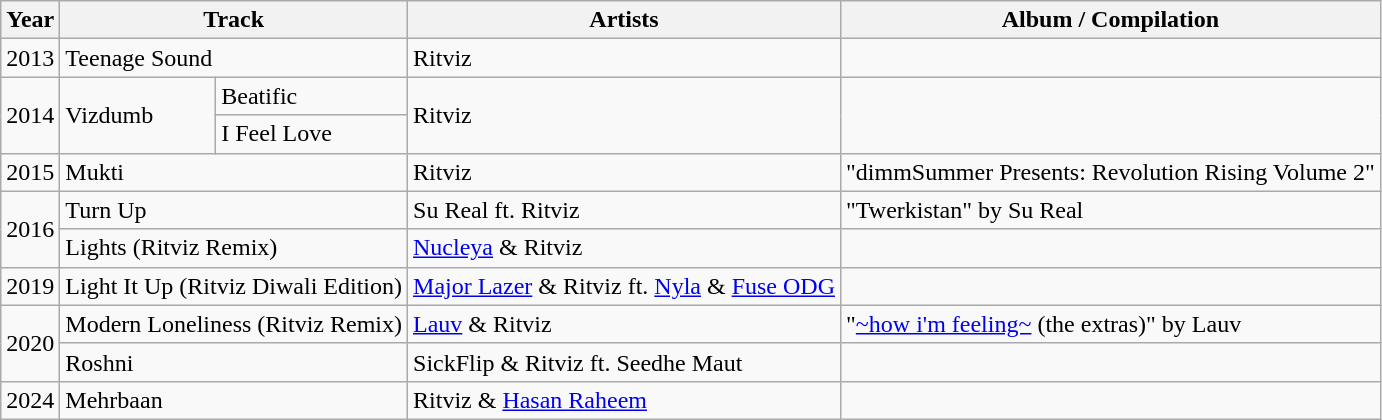<table class="wikitable">
<tr>
<th>Year</th>
<th colspan="2">Track</th>
<th>Artists</th>
<th>Album / Compilation</th>
</tr>
<tr>
<td>2013</td>
<td colspan="2">Teenage Sound</td>
<td>Ritviz</td>
<td></td>
</tr>
<tr>
<td rowspan="2">2014</td>
<td rowspan="2">Vizdumb</td>
<td>Beatific</td>
<td rowspan="2">Ritviz</td>
<td rowspan="2"></td>
</tr>
<tr>
<td>I Feel Love</td>
</tr>
<tr>
<td>2015</td>
<td colspan="2">Mukti</td>
<td>Ritviz</td>
<td>"dimmSummer Presents: Revolution Rising Volume 2"</td>
</tr>
<tr>
<td rowspan="2">2016</td>
<td colspan="2">Turn Up</td>
<td>Su Real ft. Ritviz</td>
<td>"Twerkistan" by Su Real</td>
</tr>
<tr>
<td colspan="2">Lights (Ritviz Remix)</td>
<td><a href='#'>Nucleya</a> & Ritviz</td>
<td></td>
</tr>
<tr>
<td>2019</td>
<td colspan="2">Light It Up (Ritviz Diwali Edition)</td>
<td><a href='#'>Major Lazer</a> & Ritviz ft. <a href='#'>Nyla</a> & <a href='#'>Fuse ODG</a></td>
<td></td>
</tr>
<tr>
<td rowspan="2">2020</td>
<td colspan="2">Modern Loneliness (Ritviz Remix)</td>
<td><a href='#'>Lauv</a> & Ritviz</td>
<td>"<a href='#'>~how i'm feeling~</a> (the extras)" by Lauv</td>
</tr>
<tr>
<td colspan="2">Roshni</td>
<td>SickFlip & Ritviz ft. Seedhe Maut</td>
<td></td>
</tr>
<tr>
<td>2024</td>
<td colspan="2">Mehrbaan</td>
<td>Ritviz & <a href='#'>Hasan Raheem</a></td>
<td></td>
</tr>
</table>
